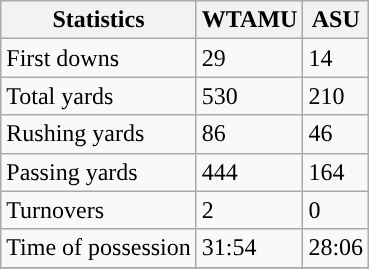<table class="wikitable" style="float: left;">
<tr>
<th>Statistics</th>
<th>WTAMU</th>
<th>ASU</th>
</tr>
<tr>
<td>First downs</td>
<td>29</td>
<td>14</td>
</tr>
<tr>
<td>Total yards</td>
<td>530</td>
<td>210</td>
</tr>
<tr>
<td>Rushing yards</td>
<td>86</td>
<td>46</td>
</tr>
<tr>
<td>Passing yards</td>
<td>444</td>
<td>164</td>
</tr>
<tr>
<td>Turnovers</td>
<td>2</td>
<td>0</td>
</tr>
<tr>
<td>Time of possession</td>
<td>31:54</td>
<td>28:06</td>
</tr>
<tr>
</tr>
</table>
